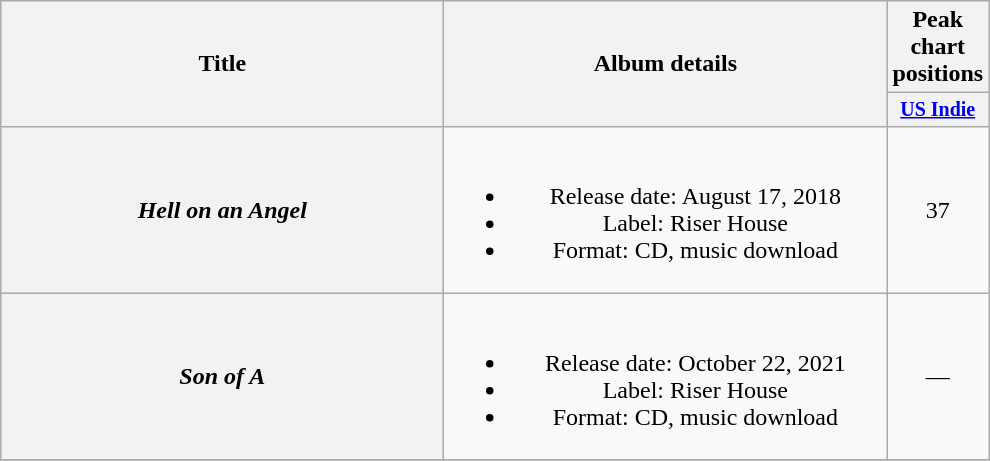<table class="wikitable plainrowheaders" style="text-align:center;">
<tr>
<th rowspan="2" style="width:18em;">Title</th>
<th rowspan="2" style="width:18em;">Album details</th>
<th colspan="1">Peak chart positions</th>
</tr>
<tr style="font-size:smaller;">
<th width="45"><a href='#'>US Indie</a><br></th>
</tr>
<tr>
<th scope="row"><em>Hell on an Angel</em></th>
<td><br><ul><li>Release date: August 17, 2018</li><li>Label: Riser House</li><li>Format: CD, music download</li></ul></td>
<td>37</td>
</tr>
<tr>
<th scope="row"><em>Son of A</em></th>
<td><br><ul><li>Release date: October 22, 2021</li><li>Label: Riser House</li><li>Format: CD, music download</li></ul></td>
<td>—</td>
</tr>
<tr>
</tr>
</table>
